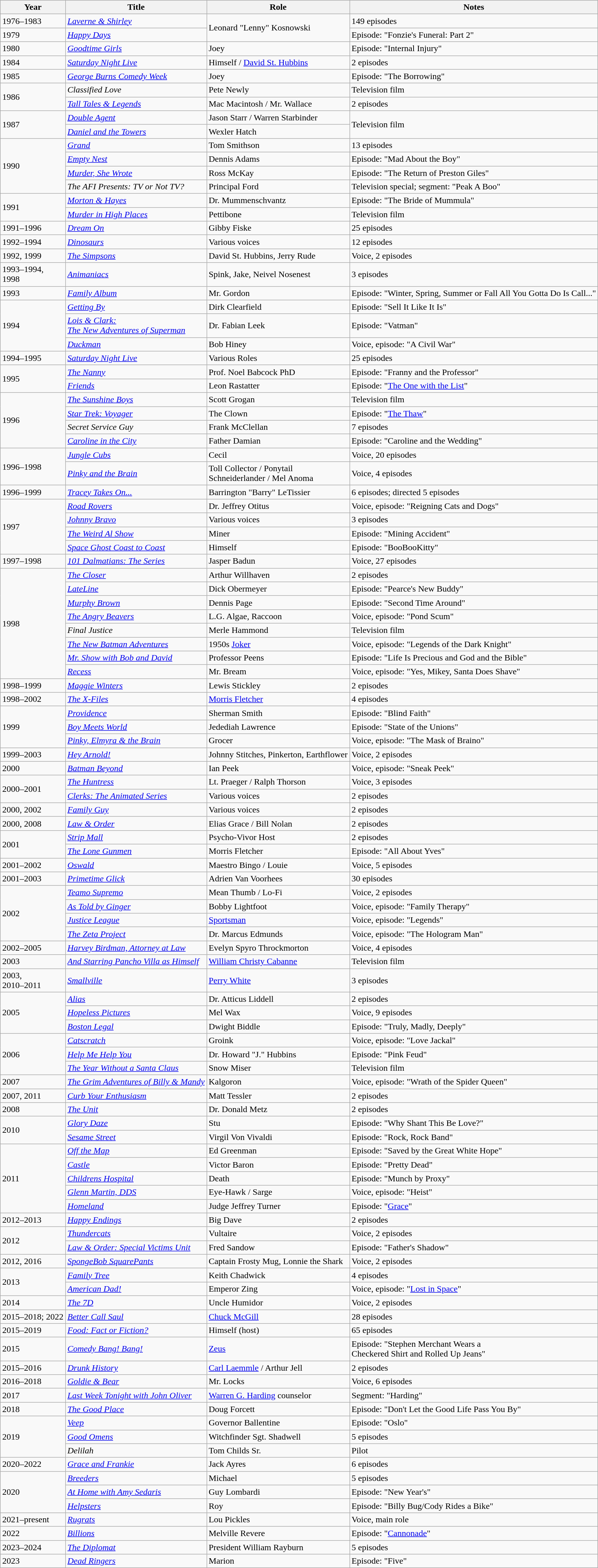<table class = "wikitable sortable">
<tr>
<th>Year</th>
<th>Title</th>
<th>Role</th>
<th class = "unsortable">Notes</th>
</tr>
<tr>
<td>1976–1983</td>
<td><em><a href='#'>Laverne & Shirley</a></em></td>
<td rowspan=2>Leonard "Lenny" Kosnowski</td>
<td>149 episodes</td>
</tr>
<tr>
<td>1979</td>
<td><em><a href='#'>Happy Days</a></em></td>
<td>Episode: "Fonzie's Funeral: Part 2"</td>
</tr>
<tr>
<td>1980</td>
<td><em><a href='#'>Goodtime Girls</a></em></td>
<td>Joey</td>
<td>Episode: "Internal Injury"</td>
</tr>
<tr>
<td>1984</td>
<td><em><a href='#'>Saturday Night Live</a></em></td>
<td>Himself / <a href='#'>David St. Hubbins</a></td>
<td>2 episodes</td>
</tr>
<tr>
<td>1985</td>
<td><em><a href='#'>George Burns Comedy Week</a></em></td>
<td>Joey</td>
<td>Episode: "The Borrowing"</td>
</tr>
<tr>
<td rowspan=2>1986</td>
<td><em>Classified Love</em></td>
<td>Pete Newly</td>
<td>Television film</td>
</tr>
<tr>
<td><em><a href='#'>Tall Tales & Legends</a></em></td>
<td>Mac Macintosh / Mr. Wallace</td>
<td>2 episodes</td>
</tr>
<tr>
<td rowspan=2>1987</td>
<td><em><a href='#'>Double Agent</a></em></td>
<td>Jason Starr / Warren Starbinder</td>
<td rowspan="2">Television film</td>
</tr>
<tr>
<td><em><a href='#'>Daniel and the Towers</a></em></td>
<td>Wexler Hatch</td>
</tr>
<tr>
<td rowspan=4>1990</td>
<td><em><a href='#'>Grand</a></em></td>
<td>Tom Smithson</td>
<td>13 episodes</td>
</tr>
<tr>
<td><em><a href='#'>Empty Nest</a></em></td>
<td>Dennis Adams</td>
<td>Episode: "Mad About the Boy"</td>
</tr>
<tr>
<td><em><a href='#'>Murder, She Wrote</a></em></td>
<td>Ross McKay</td>
<td>Episode: "The Return of Preston Giles"</td>
</tr>
<tr>
<td><em>The AFI Presents: TV or Not TV?</em></td>
<td>Principal Ford</td>
<td>Television special; segment: "Peak A Boo"</td>
</tr>
<tr>
<td rowspan=2>1991</td>
<td><em><a href='#'>Morton & Hayes</a></em></td>
<td>Dr. Mummenschvantz</td>
<td>Episode: "The Bride of Mummula"</td>
</tr>
<tr>
<td><em><a href='#'>Murder in High Places</a></em></td>
<td>Pettibone</td>
<td>Television film</td>
</tr>
<tr>
<td>1991–1996</td>
<td><em><a href='#'>Dream On</a></em></td>
<td>Gibby Fiske</td>
<td>25 episodes</td>
</tr>
<tr>
<td>1992–1994</td>
<td><em><a href='#'>Dinosaurs</a></em></td>
<td>Various voices</td>
<td>12 episodes</td>
</tr>
<tr>
<td>1992, 1999</td>
<td><em><a href='#'>The Simpsons</a></em></td>
<td>David St. Hubbins, Jerry Rude</td>
<td>Voice, 2 episodes</td>
</tr>
<tr>
<td>1993–1994,<br>1998</td>
<td><em><a href='#'>Animaniacs</a></em></td>
<td>Spink, Jake, Neivel Nosenest</td>
<td>3 episodes</td>
</tr>
<tr>
<td>1993</td>
<td><em><a href='#'>Family Album</a></em></td>
<td>Mr. Gordon</td>
<td>Episode: "Winter, Spring, Summer or Fall All You Gotta Do Is Call..."</td>
</tr>
<tr>
<td rowspan=3>1994</td>
<td><em><a href='#'>Getting By</a></em></td>
<td>Dirk Clearfield</td>
<td>Episode: "Sell It Like It Is"</td>
</tr>
<tr>
<td><em><a href='#'>Lois & Clark: <br> The New Adventures of Superman</a></em></td>
<td>Dr. Fabian Leek</td>
<td>Episode: "Vatman"</td>
</tr>
<tr>
<td><em><a href='#'>Duckman</a></em></td>
<td>Bob Hiney</td>
<td>Voice, episode: "A Civil War"</td>
</tr>
<tr>
<td>1994–1995</td>
<td><em><a href='#'>Saturday Night Live</a></em></td>
<td>Various Roles</td>
<td>25 episodes</td>
</tr>
<tr>
<td rowspan=2>1995</td>
<td><em><a href='#'>The Nanny</a></em></td>
<td>Prof. Noel Babcock PhD</td>
<td>Episode: "Franny and the Professor"</td>
</tr>
<tr>
<td><em><a href='#'>Friends</a></em></td>
<td>Leon Rastatter</td>
<td>Episode: "<a href='#'>The One with the List</a>"</td>
</tr>
<tr>
<td rowspan=4>1996</td>
<td><em><a href='#'>The Sunshine Boys</a></em></td>
<td>Scott Grogan</td>
<td>Television film</td>
</tr>
<tr>
<td><em><a href='#'>Star Trek: Voyager</a></em></td>
<td>The Clown</td>
<td>Episode: "<a href='#'>The Thaw</a>"</td>
</tr>
<tr>
<td><em>Secret Service Guy</em></td>
<td>Frank McClellan</td>
<td>7 episodes</td>
</tr>
<tr>
<td><em><a href='#'>Caroline in the City</a></em></td>
<td>Father Damian</td>
<td>Episode: "Caroline and the Wedding"</td>
</tr>
<tr>
<td rowspan=2>1996–1998</td>
<td><em><a href='#'>Jungle Cubs</a></em></td>
<td>Cecil</td>
<td>Voice, 20 episodes</td>
</tr>
<tr>
<td><em><a href='#'>Pinky and the Brain</a></em></td>
<td>Toll Collector / Ponytail <br> Schneiderlander / Mel Anoma</td>
<td>Voice, 4 episodes</td>
</tr>
<tr>
<td>1996–1999</td>
<td><em><a href='#'>Tracey Takes On...</a></em></td>
<td>Barrington "Barry" LeTissier</td>
<td>6 episodes; directed 5 episodes</td>
</tr>
<tr>
<td rowspan=4>1997</td>
<td><em><a href='#'>Road Rovers</a></em></td>
<td>Dr. Jeffrey Otitus</td>
<td>Voice, episode: "Reigning Cats and Dogs"</td>
</tr>
<tr>
<td><em><a href='#'>Johnny Bravo</a></em></td>
<td>Various voices</td>
<td>3 episodes</td>
</tr>
<tr>
<td><em><a href='#'>The Weird Al Show</a></em></td>
<td>Miner</td>
<td>Episode: "Mining Accident"</td>
</tr>
<tr>
<td><em><a href='#'>Space Ghost Coast to Coast</a></em></td>
<td>Himself</td>
<td>Episode: "BooBooKitty"</td>
</tr>
<tr>
<td>1997–1998</td>
<td><em><a href='#'>101 Dalmatians: The Series</a></em></td>
<td>Jasper Badun</td>
<td>Voice, 27 episodes</td>
</tr>
<tr>
<td rowspan=8>1998</td>
<td><em><a href='#'>The Closer</a></em></td>
<td>Arthur Willhaven</td>
<td>2 episodes</td>
</tr>
<tr>
<td><em><a href='#'>LateLine</a></em></td>
<td>Dick Obermeyer</td>
<td>Episode: "Pearce's New Buddy"</td>
</tr>
<tr>
<td><em><a href='#'>Murphy Brown</a></em></td>
<td>Dennis Page</td>
<td>Episode: "Second Time Around"</td>
</tr>
<tr>
<td><em><a href='#'>The Angry Beavers</a></em></td>
<td>L.G. Algae, Raccoon</td>
<td>Voice, episode: "Pond Scum"</td>
</tr>
<tr>
<td><em>Final Justice</em></td>
<td>Merle Hammond</td>
<td>Television film</td>
</tr>
<tr>
<td><em><a href='#'>The New Batman Adventures</a></em></td>
<td>1950s <a href='#'>Joker</a></td>
<td>Voice, episode: "Legends of the Dark Knight"</td>
</tr>
<tr>
<td><em><a href='#'>Mr. Show with Bob and David</a></em></td>
<td>Professor Peens</td>
<td>Episode: "Life Is Precious and God and the Bible"</td>
</tr>
<tr>
<td><em><a href='#'>Recess</a></em></td>
<td>Mr. Bream</td>
<td>Voice, episode: "Yes, Mikey, Santa Does Shave"</td>
</tr>
<tr>
<td>1998–1999</td>
<td><em><a href='#'>Maggie Winters</a></em></td>
<td>Lewis Stickley</td>
<td>2 episodes</td>
</tr>
<tr>
<td>1998–2002</td>
<td><em><a href='#'>The X-Files</a></em></td>
<td><a href='#'>Morris Fletcher</a></td>
<td>4 episodes</td>
</tr>
<tr>
<td rowspan="3">1999</td>
<td><em><a href='#'>Providence</a></em></td>
<td>Sherman Smith</td>
<td>Episode: "Blind Faith"</td>
</tr>
<tr>
<td><em><a href='#'>Boy Meets World</a></em></td>
<td>Jedediah Lawrence</td>
<td>Episode: "State of the Unions"</td>
</tr>
<tr>
<td><em><a href='#'>Pinky, Elmyra & the Brain</a></em></td>
<td>Grocer</td>
<td>Voice, episode: "The Mask of Braino"</td>
</tr>
<tr>
<td>1999–2003</td>
<td><em><a href='#'>Hey Arnold!</a></em></td>
<td>Johnny Stitches, Pinkerton, Earthflower</td>
<td>Voice, 2 episodes</td>
</tr>
<tr>
<td>2000</td>
<td><em><a href='#'>Batman Beyond</a></em></td>
<td>Ian Peek</td>
<td>Voice, episode: "Sneak Peek"</td>
</tr>
<tr>
<td rowspan=2>2000–2001</td>
<td><em><a href='#'>The Huntress</a></em></td>
<td>Lt. Praeger / Ralph Thorson</td>
<td>Voice, 3 episodes</td>
</tr>
<tr>
<td><em><a href='#'>Clerks: The Animated Series</a></em></td>
<td>Various voices</td>
<td>2 episodes</td>
</tr>
<tr>
<td>2000, 2002</td>
<td><em><a href='#'>Family Guy</a></em></td>
<td>Various voices</td>
<td>2 episodes</td>
</tr>
<tr>
<td>2000, 2008</td>
<td><em><a href='#'>Law & Order</a></em></td>
<td>Elias Grace / Bill Nolan</td>
<td>2 episodes</td>
</tr>
<tr>
<td rowspan=2>2001</td>
<td><em><a href='#'>Strip Mall</a></em></td>
<td>Psycho-Vivor Host</td>
<td>2 episodes</td>
</tr>
<tr>
<td><em><a href='#'>The Lone Gunmen</a></em></td>
<td>Morris Fletcher</td>
<td>Episode: "All About Yves"</td>
</tr>
<tr>
<td>2001–2002</td>
<td><em><a href='#'>Oswald</a></em></td>
<td>Maestro Bingo / Louie</td>
<td>Voice, 5 episodes</td>
</tr>
<tr>
<td>2001–2003</td>
<td><em><a href='#'>Primetime Glick</a></em></td>
<td>Adrien Van Voorhees</td>
<td>30 episodes</td>
</tr>
<tr>
<td rowspan=4>2002</td>
<td><em><a href='#'>Teamo Supremo</a></em></td>
<td>Mean Thumb / Lo-Fi</td>
<td>Voice, 2 episodes</td>
</tr>
<tr>
<td><em><a href='#'>As Told by Ginger</a></em></td>
<td>Bobby Lightfoot</td>
<td>Voice, episode: "Family Therapy"</td>
</tr>
<tr>
<td><em><a href='#'>Justice League</a></em></td>
<td><a href='#'>Sportsman</a></td>
<td>Voice, episode: "Legends"</td>
</tr>
<tr>
<td><em><a href='#'>The Zeta Project</a></em></td>
<td>Dr. Marcus Edmunds</td>
<td>Voice, episode: "The Hologram Man"</td>
</tr>
<tr>
<td>2002–2005</td>
<td><em><a href='#'>Harvey Birdman, Attorney at Law</a></em></td>
<td>Evelyn Spyro Throckmorton</td>
<td>Voice, 4 episodes</td>
</tr>
<tr>
<td>2003</td>
<td><em><a href='#'>And Starring Pancho Villa as Himself</a></em></td>
<td><a href='#'>William Christy Cabanne</a></td>
<td>Television film</td>
</tr>
<tr>
<td>2003,<br>2010–2011</td>
<td><em><a href='#'>Smallville</a></em></td>
<td><a href='#'>Perry White</a></td>
<td>3 episodes</td>
</tr>
<tr>
<td rowspan=3>2005</td>
<td><em><a href='#'>Alias</a></em></td>
<td>Dr. Atticus Liddell</td>
<td>2 episodes</td>
</tr>
<tr>
<td><em><a href='#'>Hopeless Pictures</a></em></td>
<td>Mel Wax</td>
<td>Voice, 9 episodes</td>
</tr>
<tr>
<td><em><a href='#'>Boston Legal</a></em></td>
<td>Dwight Biddle</td>
<td>Episode: "Truly, Madly, Deeply"</td>
</tr>
<tr>
<td rowspan=3>2006</td>
<td><em><a href='#'>Catscratch</a></em></td>
<td>Groink</td>
<td>Voice, episode: "Love Jackal"</td>
</tr>
<tr>
<td><em><a href='#'>Help Me Help You</a></em></td>
<td>Dr. Howard "J." Hubbins</td>
<td>Episode: "Pink Feud"</td>
</tr>
<tr>
<td><em><a href='#'>The Year Without a Santa Claus</a></em></td>
<td>Snow Miser</td>
<td>Television film</td>
</tr>
<tr>
<td>2007</td>
<td><em><a href='#'>The Grim Adventures of Billy & Mandy</a></em></td>
<td>Kalgoron</td>
<td>Voice, episode: "Wrath of the Spider Queen"</td>
</tr>
<tr>
<td>2007, 2011</td>
<td><em><a href='#'>Curb Your Enthusiasm</a></em></td>
<td>Matt Tessler</td>
<td>2 episodes</td>
</tr>
<tr>
<td>2008</td>
<td><em><a href='#'>The Unit</a></em></td>
<td>Dr. Donald Metz</td>
<td>2 episodes</td>
</tr>
<tr>
<td rowspan=2>2010</td>
<td><em><a href='#'>Glory Daze</a></em></td>
<td>Stu</td>
<td>Episode: "Why Shant This Be Love?"</td>
</tr>
<tr>
<td><em><a href='#'>Sesame Street</a></em></td>
<td>Virgil Von Vivaldi</td>
<td>Episode: "Rock, Rock Band"</td>
</tr>
<tr>
<td rowspan=5>2011</td>
<td><em><a href='#'>Off the Map</a></em></td>
<td>Ed Greenman</td>
<td>Episode: "Saved by the Great White Hope"</td>
</tr>
<tr>
<td><em><a href='#'>Castle</a></em></td>
<td>Victor Baron</td>
<td>Episode: "Pretty Dead"</td>
</tr>
<tr>
<td><em><a href='#'>Childrens Hospital</a></em></td>
<td>Death</td>
<td>Episode: "Munch by Proxy"</td>
</tr>
<tr>
<td><em><a href='#'>Glenn Martin, DDS</a></em></td>
<td>Eye-Hawk / Sarge</td>
<td>Voice, episode: "Heist"</td>
</tr>
<tr>
<td><em><a href='#'>Homeland</a></em></td>
<td>Judge Jeffrey Turner</td>
<td>Episode: "<a href='#'>Grace</a>"</td>
</tr>
<tr>
<td>2012–2013</td>
<td><em><a href='#'>Happy Endings</a></em></td>
<td>Big Dave</td>
<td>2 episodes</td>
</tr>
<tr>
<td rowspan=2>2012</td>
<td><em><a href='#'>Thundercats</a></em></td>
<td>Vultaire</td>
<td>Voice, 2 episodes</td>
</tr>
<tr>
<td><em><a href='#'>Law & Order: Special Victims Unit</a></em></td>
<td>Fred Sandow</td>
<td>Episode: "Father's Shadow"</td>
</tr>
<tr>
<td>2012, 2016</td>
<td><em><a href='#'>SpongeBob SquarePants</a></em></td>
<td>Captain Frosty Mug, Lonnie the Shark</td>
<td>Voice, 2 episodes</td>
</tr>
<tr>
<td rowspan=2>2013</td>
<td><em><a href='#'>Family Tree</a></em></td>
<td>Keith Chadwick</td>
<td>4 episodes</td>
</tr>
<tr>
<td><em><a href='#'>American Dad!</a></em></td>
<td>Emperor Zing</td>
<td>Voice, episode: "<a href='#'>Lost in Space</a>"</td>
</tr>
<tr>
<td>2014</td>
<td><em><a href='#'>The 7D</a></em></td>
<td>Uncle Humidor</td>
<td>Voice, 2 episodes</td>
</tr>
<tr>
<td>2015–2018; 2022</td>
<td><em><a href='#'>Better Call Saul</a></em></td>
<td><a href='#'>Chuck McGill</a></td>
<td>28 episodes</td>
</tr>
<tr>
<td>2015–2019</td>
<td><em><a href='#'>Food: Fact or Fiction?</a></em></td>
<td>Himself (host)</td>
<td>65 episodes</td>
</tr>
<tr>
<td>2015</td>
<td><em><a href='#'>Comedy Bang! Bang!</a></em></td>
<td><a href='#'>Zeus</a></td>
<td>Episode: "Stephen Merchant Wears a <br> Checkered Shirt and Rolled Up Jeans"</td>
</tr>
<tr>
<td>2015–2016</td>
<td><em><a href='#'>Drunk History</a></em></td>
<td><a href='#'>Carl Laemmle</a> / Arthur Jell</td>
<td>2 episodes</td>
</tr>
<tr>
<td>2016–2018</td>
<td><em><a href='#'>Goldie & Bear</a></em></td>
<td>Mr. Locks</td>
<td>Voice, 6 episodes</td>
</tr>
<tr>
<td>2017</td>
<td><em><a href='#'>Last Week Tonight with John Oliver</a></em></td>
<td><a href='#'>Warren G. Harding</a> counselor</td>
<td>Segment: "Harding"</td>
</tr>
<tr>
<td>2018</td>
<td><em><a href='#'>The Good Place</a></em></td>
<td>Doug Forcett</td>
<td>Episode: "Don't Let the Good Life Pass You By"</td>
</tr>
<tr>
<td rowspan=3>2019</td>
<td><em><a href='#'>Veep</a></em></td>
<td>Governor Ballentine</td>
<td>Episode: "Oslo"</td>
</tr>
<tr>
<td><em><a href='#'>Good Omens</a></em></td>
<td>Witchfinder Sgt. Shadwell</td>
<td>5 episodes</td>
</tr>
<tr>
<td><em>Delilah</em></td>
<td>Tom Childs Sr.</td>
<td>Pilot</td>
</tr>
<tr>
<td>2020–2022</td>
<td><em><a href='#'>Grace and Frankie</a></em></td>
<td>Jack Ayres</td>
<td>6 episodes</td>
</tr>
<tr>
<td rowspan=3>2020</td>
<td><em><a href='#'>Breeders</a></em></td>
<td>Michael</td>
<td>5 episodes</td>
</tr>
<tr>
<td><em><a href='#'>At Home with Amy Sedaris</a></em></td>
<td>Guy Lombardi</td>
<td>Episode: "New Year's"</td>
</tr>
<tr>
<td><em><a href='#'>Helpsters</a></em></td>
<td>Roy</td>
<td>Episode: "Billy Bug/Cody Rides a Bike"</td>
</tr>
<tr>
<td>2021–present</td>
<td><em><a href='#'>Rugrats</a></em></td>
<td>Lou Pickles</td>
<td>Voice, main role</td>
</tr>
<tr>
<td>2022</td>
<td><em><a href='#'>Billions</a></em></td>
<td>Melville Revere</td>
<td>Episode: "<a href='#'>Cannonade</a>"</td>
</tr>
<tr>
<td>2023–2024</td>
<td><em><a href='#'>The Diplomat</a></em></td>
<td>President William Rayburn</td>
<td>5 episodes</td>
</tr>
<tr>
<td>2023</td>
<td><em><a href='#'>Dead Ringers</a></em></td>
<td>Marion</td>
<td>Episode: "Five"</td>
</tr>
</table>
